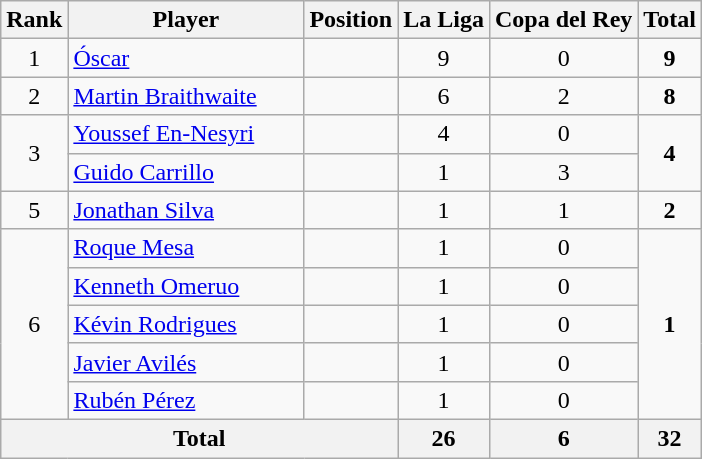<table class="wikitable">
<tr>
<th>Rank</th>
<th style="width:150px;">Player</th>
<th>Position</th>
<th>La Liga</th>
<th>Copa del Rey</th>
<th>Total</th>
</tr>
<tr>
<td align=center>1</td>
<td> <a href='#'>Óscar</a></td>
<td align=center></td>
<td align=center>9</td>
<td align=center>0</td>
<td align=center><strong>9</strong></td>
</tr>
<tr>
<td align=center>2</td>
<td> <a href='#'>Martin Braithwaite</a></td>
<td align=center></td>
<td align=center>6</td>
<td align=center>2</td>
<td align=center><strong>8</strong></td>
</tr>
<tr>
<td align=center rowspan=2>3</td>
<td> <a href='#'>Youssef En-Nesyri</a></td>
<td align=center></td>
<td align=center>4</td>
<td align=center>0</td>
<td align=center rowspan=2><strong>4</strong></td>
</tr>
<tr>
<td> <a href='#'>Guido Carrillo</a></td>
<td align=center></td>
<td align=center>1</td>
<td align=center>3</td>
</tr>
<tr>
<td align=center>5</td>
<td> <a href='#'>Jonathan Silva</a></td>
<td align=center></td>
<td align=center>1</td>
<td align=center>1</td>
<td align=center><strong>2</strong></td>
</tr>
<tr>
<td align=center rowspan=5>6</td>
<td> <a href='#'>Roque Mesa</a></td>
<td align=center></td>
<td align=center>1</td>
<td align=center>0</td>
<td align=center rowspan=5><strong>1</strong></td>
</tr>
<tr>
<td> <a href='#'>Kenneth Omeruo</a></td>
<td align=center></td>
<td align=center>1</td>
<td align=center>0</td>
</tr>
<tr>
<td> <a href='#'>Kévin Rodrigues</a></td>
<td align=center></td>
<td align=center>1</td>
<td align=center>0</td>
</tr>
<tr>
<td> <a href='#'>Javier Avilés</a></td>
<td align=center></td>
<td align=center>1</td>
<td align=center>0</td>
</tr>
<tr>
<td> <a href='#'>Rubén Pérez</a></td>
<td align=center></td>
<td align=center>1</td>
<td align=center>0</td>
</tr>
<tr>
<th align=center colspan=3>Total</th>
<th align=center>26</th>
<th align=center>6</th>
<th align=center>32</th>
</tr>
</table>
